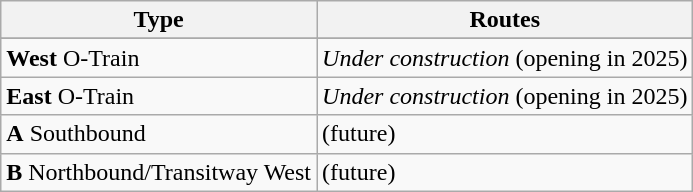<table class="wikitable">
<tr>
<th>Type</th>
<th>Routes</th>
</tr>
<tr>
</tr>
<tr>
<td><strong>West</strong> O-Train</td>
<td> <em>Under construction</em> (opening in 2025)</td>
</tr>
<tr>
<td><strong>East</strong> O-Train</td>
<td> <em>Under construction</em> (opening in 2025)</td>
</tr>
<tr>
<td><strong>A</strong> Southbound</td>
<td> (future)  </td>
</tr>
<tr>
<td><strong>B</strong> Northbound/Transitway West</td>
<td> (future)  </td>
</tr>
</table>
